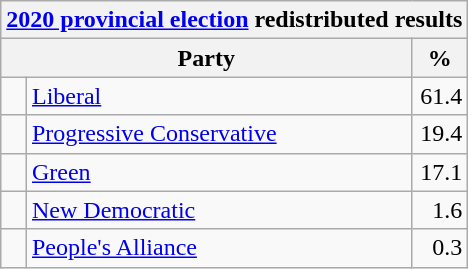<table class="wikitable">
<tr>
<th colspan="4"><a href='#'>2020 provincial election</a> redistributed results</th>
</tr>
<tr>
<th bgcolor="#DDDDFF" width="130px" colspan="2">Party</th>
<th bgcolor="#DDDDFF" width="30px">%</th>
</tr>
<tr>
<td> </td>
<td><a href='#'>Liberal</a></td>
<td align=right>61.4</td>
</tr>
<tr>
<td> </td>
<td><a href='#'>Progressive Conservative</a></td>
<td align=right>19.4</td>
</tr>
<tr>
<td> </td>
<td><a href='#'>Green</a></td>
<td align=right>17.1</td>
</tr>
<tr>
<td> </td>
<td><a href='#'>New Democratic</a></td>
<td align=right>1.6</td>
</tr>
<tr>
<td> </td>
<td><a href='#'>People's Alliance</a></td>
<td align=right>0.3</td>
</tr>
</table>
